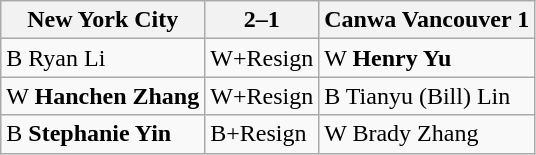<table class="wikitable">
<tr>
<th>New York City</th>
<th>2–1</th>
<th>Canwa Vancouver 1</th>
</tr>
<tr>
<td>B Ryan Li</td>
<td>W+Resign</td>
<td>W <strong>Henry Yu</strong></td>
</tr>
<tr>
<td>W <strong>Hanchen Zhang</strong></td>
<td>W+Resign</td>
<td>B Tianyu (Bill) Lin</td>
</tr>
<tr>
<td>B <strong>Stephanie Yin</strong></td>
<td>B+Resign</td>
<td>W Brady Zhang</td>
</tr>
</table>
